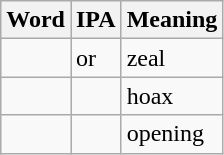<table class="wikitable">
<tr>
<th>Word</th>
<th>IPA</th>
<th>Meaning</th>
</tr>
<tr>
<td><em></em></td>
<td> or </td>
<td>zeal</td>
</tr>
<tr>
<td><em></em></td>
<td></td>
<td>hoax</td>
</tr>
<tr>
<td><em></em></td>
<td></td>
<td>opening</td>
</tr>
</table>
